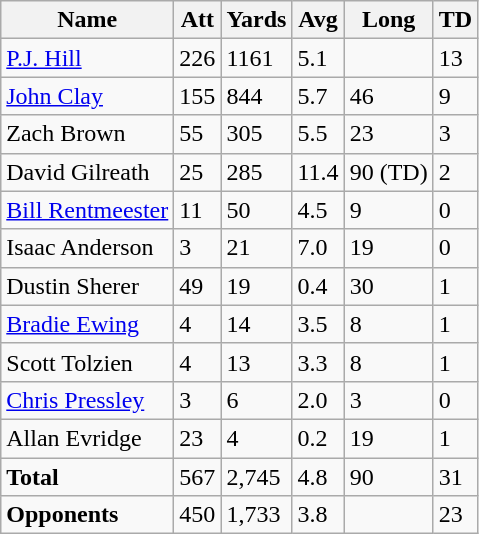<table class="wikitable" style="white-space:nowrap;">
<tr>
<th>Name</th>
<th>Att</th>
<th>Yards</th>
<th>Avg</th>
<th>Long</th>
<th>TD</th>
</tr>
<tr>
<td><a href='#'>P.J. Hill</a></td>
<td>226</td>
<td>1161</td>
<td>5.1</td>
<td></td>
<td>13</td>
</tr>
<tr>
<td><a href='#'>John Clay</a></td>
<td>155</td>
<td>844</td>
<td>5.7</td>
<td>46</td>
<td>9</td>
</tr>
<tr>
<td>Zach Brown</td>
<td>55</td>
<td>305</td>
<td>5.5</td>
<td>23</td>
<td>3</td>
</tr>
<tr>
<td>David Gilreath</td>
<td>25</td>
<td>285</td>
<td>11.4</td>
<td>90 (TD)</td>
<td>2</td>
</tr>
<tr>
<td><a href='#'>Bill Rentmeester</a></td>
<td>11</td>
<td>50</td>
<td>4.5</td>
<td>9</td>
<td>0</td>
</tr>
<tr>
<td>Isaac Anderson</td>
<td>3</td>
<td>21</td>
<td>7.0</td>
<td>19</td>
<td>0</td>
</tr>
<tr>
<td>Dustin Sherer</td>
<td>49</td>
<td>19</td>
<td>0.4</td>
<td>30</td>
<td>1</td>
</tr>
<tr>
<td><a href='#'>Bradie Ewing</a></td>
<td>4</td>
<td>14</td>
<td>3.5</td>
<td>8</td>
<td>1</td>
</tr>
<tr>
<td>Scott Tolzien</td>
<td>4</td>
<td>13</td>
<td>3.3</td>
<td>8</td>
<td>1</td>
</tr>
<tr>
<td><a href='#'>Chris Pressley</a></td>
<td>3</td>
<td>6</td>
<td>2.0</td>
<td>3</td>
<td>0</td>
</tr>
<tr>
<td>Allan Evridge</td>
<td>23</td>
<td>4</td>
<td>0.2</td>
<td>19</td>
<td>1</td>
</tr>
<tr>
<td><strong>Total</strong></td>
<td>567</td>
<td>2,745</td>
<td>4.8</td>
<td>90</td>
<td>31</td>
</tr>
<tr>
<td><strong>Opponents</strong></td>
<td>450</td>
<td>1,733</td>
<td>3.8</td>
<td> </td>
<td>23</td>
</tr>
</table>
